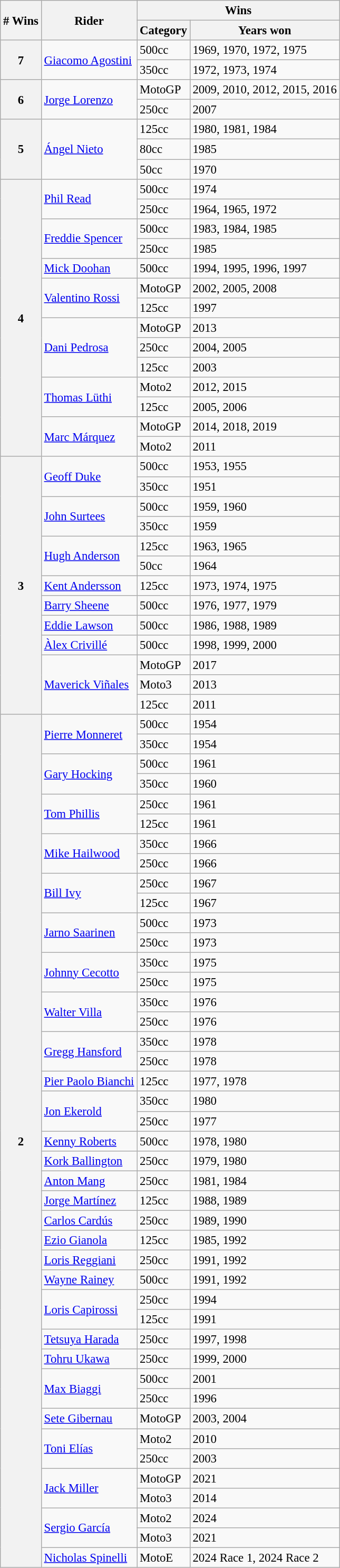<table class="wikitable" style="font-size: 95%;">
<tr>
<th rowspan=2># Wins</th>
<th rowspan=2>Rider</th>
<th colspan=2>Wins</th>
</tr>
<tr>
<th>Category</th>
<th>Years won</th>
</tr>
<tr>
<th rowspan=2>7</th>
<td rowspan=2> <a href='#'>Giacomo Agostini</a></td>
<td>500cc</td>
<td>1969, 1970, 1972, 1975</td>
</tr>
<tr>
<td>350cc</td>
<td>1972, 1973, 1974</td>
</tr>
<tr>
<th rowspan=2>6</th>
<td rowspan=2> <a href='#'>Jorge Lorenzo</a></td>
<td>MotoGP</td>
<td>2009, 2010, 2012, 2015, 2016</td>
</tr>
<tr>
<td>250cc</td>
<td>2007</td>
</tr>
<tr>
<th rowspan=3>5</th>
<td rowspan=3> <a href='#'>Ángel Nieto</a></td>
<td>125cc</td>
<td>1980, 1981, 1984</td>
</tr>
<tr>
<td>80cc</td>
<td>1985</td>
</tr>
<tr>
<td>50cc</td>
<td>1970</td>
</tr>
<tr>
<th rowspan=14>4</th>
<td rowspan=2> <a href='#'>Phil Read</a></td>
<td>500cc</td>
<td>1974</td>
</tr>
<tr>
<td>250cc</td>
<td>1964, 1965, 1972</td>
</tr>
<tr>
<td rowspan=2> <a href='#'>Freddie Spencer</a></td>
<td>500cc</td>
<td>1983, 1984, 1985</td>
</tr>
<tr>
<td>250cc</td>
<td>1985</td>
</tr>
<tr>
<td> <a href='#'>Mick Doohan</a></td>
<td>500cc</td>
<td>1994, 1995, 1996, 1997</td>
</tr>
<tr>
<td rowspan=2> <a href='#'>Valentino Rossi</a></td>
<td>MotoGP</td>
<td>2002, 2005, 2008</td>
</tr>
<tr>
<td>125cc</td>
<td>1997</td>
</tr>
<tr>
<td rowspan=3> <a href='#'>Dani Pedrosa</a></td>
<td>MotoGP</td>
<td>2013</td>
</tr>
<tr>
<td>250cc</td>
<td>2004, 2005</td>
</tr>
<tr>
<td>125cc</td>
<td>2003</td>
</tr>
<tr>
<td rowspan=2> <a href='#'>Thomas Lüthi</a></td>
<td>Moto2</td>
<td>2012, 2015</td>
</tr>
<tr>
<td>125cc</td>
<td>2005, 2006</td>
</tr>
<tr>
<td rowspan=2> <a href='#'>Marc Márquez</a></td>
<td>MotoGP</td>
<td>2014, 2018, 2019</td>
</tr>
<tr>
<td>Moto2</td>
<td>2011</td>
</tr>
<tr>
<th rowspan=13>3</th>
<td rowspan=2> <a href='#'>Geoff Duke</a></td>
<td>500cc</td>
<td>1953, 1955</td>
</tr>
<tr>
<td>350cc</td>
<td>1951</td>
</tr>
<tr>
<td rowspan=2> <a href='#'>John Surtees</a></td>
<td>500cc</td>
<td>1959, 1960</td>
</tr>
<tr>
<td>350cc</td>
<td>1959</td>
</tr>
<tr>
<td rowspan=2> <a href='#'>Hugh Anderson</a></td>
<td>125cc</td>
<td>1963, 1965</td>
</tr>
<tr>
<td>50cc</td>
<td>1964</td>
</tr>
<tr>
<td> <a href='#'>Kent Andersson</a></td>
<td>125cc</td>
<td>1973, 1974, 1975</td>
</tr>
<tr>
<td> <a href='#'>Barry Sheene</a></td>
<td>500cc</td>
<td>1976, 1977, 1979</td>
</tr>
<tr>
<td> <a href='#'>Eddie Lawson</a></td>
<td>500cc</td>
<td>1986, 1988, 1989</td>
</tr>
<tr>
<td> <a href='#'>Àlex Crivillé</a></td>
<td>500cc</td>
<td>1998, 1999, 2000</td>
</tr>
<tr>
<td rowspan=3> <a href='#'>Maverick Viñales</a></td>
<td>MotoGP</td>
<td>2017</td>
</tr>
<tr>
<td>Moto3</td>
<td>2013</td>
</tr>
<tr>
<td>125cc</td>
<td>2011</td>
</tr>
<tr>
<th rowspan="43">2</th>
<td rowspan=2> <a href='#'>Pierre Monneret</a></td>
<td>500cc</td>
<td>1954</td>
</tr>
<tr>
<td>350cc</td>
<td>1954</td>
</tr>
<tr>
<td rowspan=2> <a href='#'>Gary Hocking</a></td>
<td>500cc</td>
<td>1961</td>
</tr>
<tr>
<td>350cc</td>
<td>1960</td>
</tr>
<tr>
<td rowspan=2> <a href='#'>Tom Phillis</a></td>
<td>250cc</td>
<td>1961</td>
</tr>
<tr>
<td>125cc</td>
<td>1961</td>
</tr>
<tr>
<td rowspan=2> <a href='#'>Mike Hailwood</a></td>
<td>350cc</td>
<td>1966</td>
</tr>
<tr>
<td>250cc</td>
<td>1966</td>
</tr>
<tr>
<td rowspan=2> <a href='#'>Bill Ivy</a></td>
<td>250cc</td>
<td>1967</td>
</tr>
<tr>
<td>125cc</td>
<td>1967</td>
</tr>
<tr>
<td rowspan=2> <a href='#'>Jarno Saarinen</a></td>
<td>500cc</td>
<td>1973</td>
</tr>
<tr>
<td>250cc</td>
<td>1973</td>
</tr>
<tr>
<td rowspan=2> <a href='#'>Johnny Cecotto</a></td>
<td>350cc</td>
<td>1975</td>
</tr>
<tr>
<td>250cc</td>
<td>1975</td>
</tr>
<tr>
<td rowspan=2> <a href='#'>Walter Villa</a></td>
<td>350cc</td>
<td>1976</td>
</tr>
<tr>
<td>250cc</td>
<td>1976</td>
</tr>
<tr>
<td rowspan=2> <a href='#'>Gregg Hansford</a></td>
<td>350cc</td>
<td>1978</td>
</tr>
<tr>
<td>250cc</td>
<td>1978</td>
</tr>
<tr>
<td> <a href='#'>Pier Paolo Bianchi</a></td>
<td>125cc</td>
<td>1977, 1978</td>
</tr>
<tr>
<td rowspan=2> <a href='#'>Jon Ekerold</a></td>
<td>350cc</td>
<td>1980</td>
</tr>
<tr>
<td>250cc</td>
<td>1977</td>
</tr>
<tr>
<td> <a href='#'>Kenny Roberts</a></td>
<td>500cc</td>
<td>1978, 1980</td>
</tr>
<tr>
<td> <a href='#'>Kork Ballington</a></td>
<td>250cc</td>
<td>1979, 1980</td>
</tr>
<tr>
<td> <a href='#'>Anton Mang</a></td>
<td>250cc</td>
<td>1981, 1984</td>
</tr>
<tr>
<td> <a href='#'>Jorge Martínez</a></td>
<td>125cc</td>
<td>1988, 1989</td>
</tr>
<tr>
<td> <a href='#'>Carlos Cardús</a></td>
<td>250cc</td>
<td>1989, 1990</td>
</tr>
<tr>
<td> <a href='#'>Ezio Gianola</a></td>
<td>125cc</td>
<td>1985, 1992</td>
</tr>
<tr>
<td> <a href='#'>Loris Reggiani</a></td>
<td>250cc</td>
<td>1991, 1992</td>
</tr>
<tr>
<td> <a href='#'>Wayne Rainey</a></td>
<td>500cc</td>
<td>1991, 1992</td>
</tr>
<tr>
<td rowspan=2> <a href='#'>Loris Capirossi</a></td>
<td>250cc</td>
<td>1994</td>
</tr>
<tr>
<td>125cc</td>
<td>1991</td>
</tr>
<tr>
<td> <a href='#'>Tetsuya Harada</a></td>
<td>250cc</td>
<td>1997, 1998</td>
</tr>
<tr>
<td> <a href='#'>Tohru Ukawa</a></td>
<td>250cc</td>
<td>1999, 2000</td>
</tr>
<tr>
<td rowspan=2> <a href='#'>Max Biaggi</a></td>
<td>500cc</td>
<td>2001</td>
</tr>
<tr>
<td>250cc</td>
<td>1996</td>
</tr>
<tr>
<td> <a href='#'>Sete Gibernau</a></td>
<td>MotoGP</td>
<td>2003, 2004</td>
</tr>
<tr>
<td rowspan=2> <a href='#'>Toni Elías</a></td>
<td>Moto2</td>
<td>2010</td>
</tr>
<tr>
<td>250cc</td>
<td>2003</td>
</tr>
<tr>
<td rowspan=2> <a href='#'>Jack Miller</a></td>
<td>MotoGP</td>
<td>2021</td>
</tr>
<tr>
<td>Moto3</td>
<td>2014</td>
</tr>
<tr>
<td rowspan=2> <a href='#'>Sergio García</a></td>
<td>Moto2</td>
<td>2024</td>
</tr>
<tr>
<td>Moto3</td>
<td>2021</td>
</tr>
<tr>
<td> <a href='#'>Nicholas Spinelli</a></td>
<td>MotoE</td>
<td>2024 Race 1, 2024 Race 2</td>
</tr>
</table>
